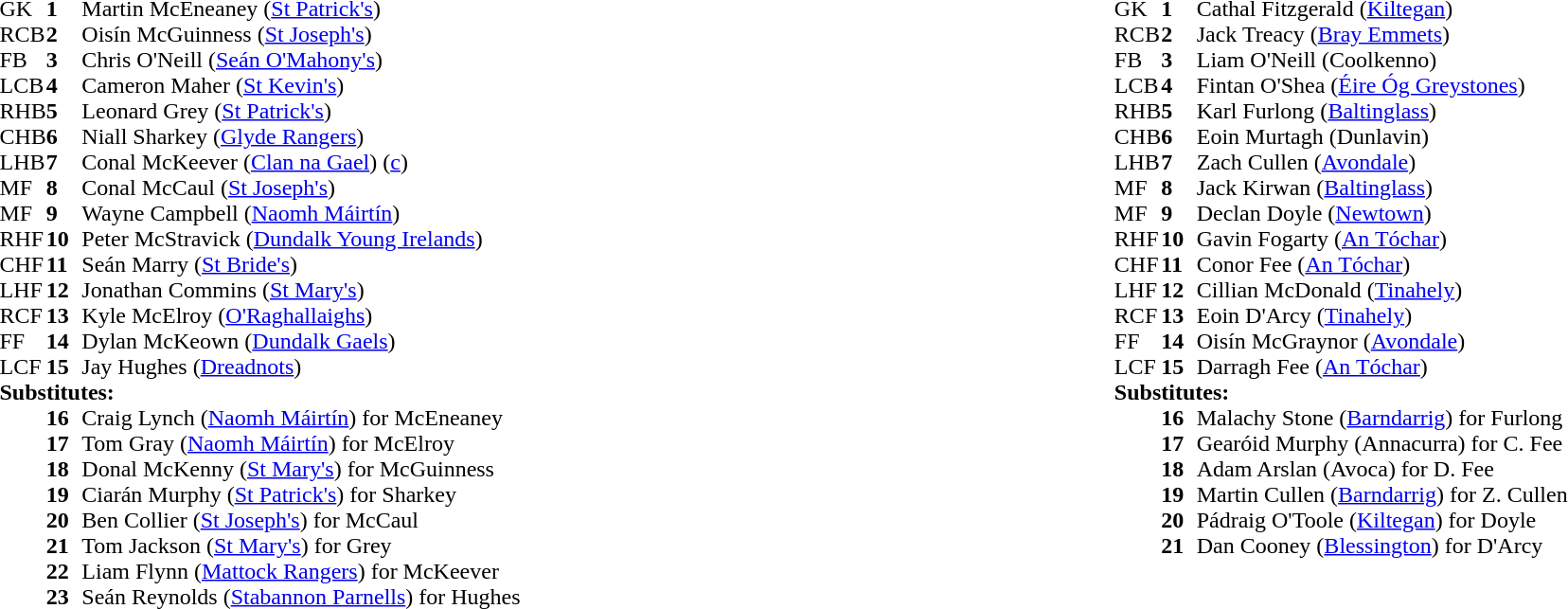<table style="width:100%;">
<tr>
<td style="vertical-align:top; width:50%"><br><table cellspacing="0" cellpadding="0">
<tr>
<th width="25"></th>
<th width="25"></th>
</tr>
<tr>
<td>GK</td>
<td><strong>1</strong></td>
<td>Martin McEneaney (<a href='#'>St Patrick's</a>)</td>
</tr>
<tr>
<td>RCB</td>
<td><strong>2</strong></td>
<td>Oisín McGuinness (<a href='#'>St Joseph's</a>)</td>
</tr>
<tr>
<td>FB</td>
<td><strong>3</strong></td>
<td>Chris O'Neill (<a href='#'>Seán O'Mahony's</a>)</td>
</tr>
<tr>
<td>LCB</td>
<td><strong>4</strong></td>
<td>Cameron Maher (<a href='#'>St Kevin's</a>)</td>
</tr>
<tr>
<td>RHB</td>
<td><strong>5</strong></td>
<td>Leonard Grey (<a href='#'>St Patrick's</a>)</td>
</tr>
<tr>
<td>CHB</td>
<td><strong>6</strong></td>
<td>Niall Sharkey (<a href='#'>Glyde Rangers</a>)</td>
</tr>
<tr>
<td>LHB</td>
<td><strong>7</strong></td>
<td>Conal McKeever (<a href='#'>Clan na Gael</a>) (<a href='#'>c</a>)</td>
</tr>
<tr>
<td>MF</td>
<td><strong>8</strong></td>
<td>Conal McCaul (<a href='#'>St Joseph's</a>)</td>
</tr>
<tr>
<td>MF</td>
<td><strong>9</strong></td>
<td>Wayne Campbell (<a href='#'>Naomh Máirtín</a>)</td>
</tr>
<tr>
<td>RHF</td>
<td><strong>10</strong></td>
<td>Peter McStravick  (<a href='#'>Dundalk Young Irelands</a>)</td>
</tr>
<tr>
<td>CHF</td>
<td><strong>11</strong></td>
<td>Seán Marry (<a href='#'>St Bride's</a>)</td>
</tr>
<tr>
<td>LHF</td>
<td><strong>12</strong></td>
<td>Jonathan Commins (<a href='#'>St Mary's</a>)</td>
</tr>
<tr>
<td>RCF</td>
<td><strong>13</strong></td>
<td>Kyle McElroy (<a href='#'>O'Raghallaighs</a>)</td>
</tr>
<tr>
<td>FF</td>
<td><strong>14</strong></td>
<td>Dylan McKeown (<a href='#'>Dundalk Gaels</a>)</td>
</tr>
<tr>
<td>LCF</td>
<td><strong>15</strong></td>
<td>Jay Hughes (<a href='#'>Dreadnots</a>)</td>
</tr>
<tr>
<td colspan=3><strong>Substitutes:</strong></td>
</tr>
<tr>
<td></td>
<td><strong>16</strong></td>
<td>Craig Lynch (<a href='#'>Naomh Máirtín</a>) for McEneaney</td>
</tr>
<tr>
<td></td>
<td><strong>17</strong></td>
<td>Tom Gray (<a href='#'>Naomh Máirtín</a>) for McElroy</td>
</tr>
<tr>
<td></td>
<td><strong>18</strong></td>
<td>Donal McKenny (<a href='#'>St Mary's</a>) for McGuinness</td>
</tr>
<tr>
<td></td>
<td><strong>19</strong></td>
<td>Ciarán Murphy (<a href='#'>St Patrick's</a>) for Sharkey</td>
</tr>
<tr>
<td></td>
<td><strong>20</strong></td>
<td>Ben Collier (<a href='#'>St Joseph's</a>) for McCaul</td>
</tr>
<tr>
<td></td>
<td><strong>21</strong></td>
<td>Tom Jackson (<a href='#'>St Mary's</a>) for Grey</td>
</tr>
<tr>
<td></td>
<td><strong>22</strong></td>
<td>Liam Flynn (<a href='#'>Mattock Rangers</a>) for McKeever</td>
</tr>
<tr>
<td></td>
<td><strong>23</strong></td>
<td>Seán Reynolds (<a href='#'>Stabannon Parnells</a>) for Hughes</td>
</tr>
</table>
</td>
<td style="vertical-align:top; width:50%"><br><table cellspacing="0" cellpadding="0" style="margin:auto">
<tr>
<th width="25"></th>
<th width="25"></th>
</tr>
<tr>
<td>GK</td>
<td><strong>1</strong></td>
<td>Cathal Fitzgerald (<a href='#'>Kiltegan</a>)</td>
</tr>
<tr>
<td>RCB</td>
<td><strong>2</strong></td>
<td>Jack Treacy (<a href='#'>Bray Emmets</a>)</td>
</tr>
<tr>
<td>FB</td>
<td><strong>3</strong></td>
<td>Liam O'Neill (Coolkenno)</td>
</tr>
<tr>
<td>LCB</td>
<td><strong>4</strong></td>
<td>Fintan O'Shea (<a href='#'>Éire Óg Greystones</a>)</td>
</tr>
<tr>
<td>RHB</td>
<td><strong>5</strong></td>
<td>Karl Furlong (<a href='#'>Baltinglass</a>)</td>
</tr>
<tr>
<td>CHB</td>
<td><strong>6</strong></td>
<td>Eoin Murtagh (Dunlavin)</td>
</tr>
<tr>
<td>LHB</td>
<td><strong>7</strong></td>
<td>Zach Cullen (<a href='#'>Avondale</a>)</td>
</tr>
<tr>
<td>MF</td>
<td><strong>8</strong></td>
<td>Jack Kirwan (<a href='#'>Baltinglass</a>)</td>
</tr>
<tr>
<td>MF</td>
<td><strong>9</strong></td>
<td>Declan Doyle (<a href='#'>Newtown</a>)</td>
</tr>
<tr>
<td>RHF</td>
<td><strong>10</strong></td>
<td>Gavin Fogarty (<a href='#'>An Tóchar</a>)</td>
</tr>
<tr>
<td>CHF</td>
<td><strong>11</strong></td>
<td>Conor Fee (<a href='#'>An Tóchar</a>)</td>
</tr>
<tr>
<td>LHF</td>
<td><strong>12</strong></td>
<td>Cillian McDonald (<a href='#'>Tinahely</a>)</td>
</tr>
<tr>
<td>RCF</td>
<td><strong>13</strong></td>
<td>Eoin D'Arcy (<a href='#'>Tinahely</a>)</td>
</tr>
<tr>
<td>FF</td>
<td><strong>14</strong></td>
<td>Oisín McGraynor (<a href='#'>Avondale</a>)</td>
</tr>
<tr>
<td>LCF</td>
<td><strong>15</strong></td>
<td>Darragh Fee (<a href='#'>An Tóchar</a>)</td>
</tr>
<tr>
<td colspan=3><strong>Substitutes:</strong></td>
</tr>
<tr>
<td></td>
<td><strong>16</strong></td>
<td>Malachy Stone (<a href='#'>Barndarrig</a>) for Furlong</td>
</tr>
<tr>
<td></td>
<td><strong>17</strong></td>
<td>Gearóid Murphy (Annacurra) for C. Fee</td>
</tr>
<tr>
<td></td>
<td><strong>18</strong></td>
<td>Adam Arslan (Avoca) for D. Fee</td>
</tr>
<tr>
<td></td>
<td><strong>19</strong></td>
<td>Martin Cullen (<a href='#'>Barndarrig</a>) for Z. Cullen</td>
</tr>
<tr>
<td></td>
<td><strong>20</strong></td>
<td>Pádraig O'Toole (<a href='#'>Kiltegan</a>) for Doyle</td>
</tr>
<tr>
<td></td>
<td><strong>21</strong></td>
<td>Dan Cooney (<a href='#'>Blessington</a>) for D'Arcy</td>
</tr>
</table>
</td>
</tr>
</table>
